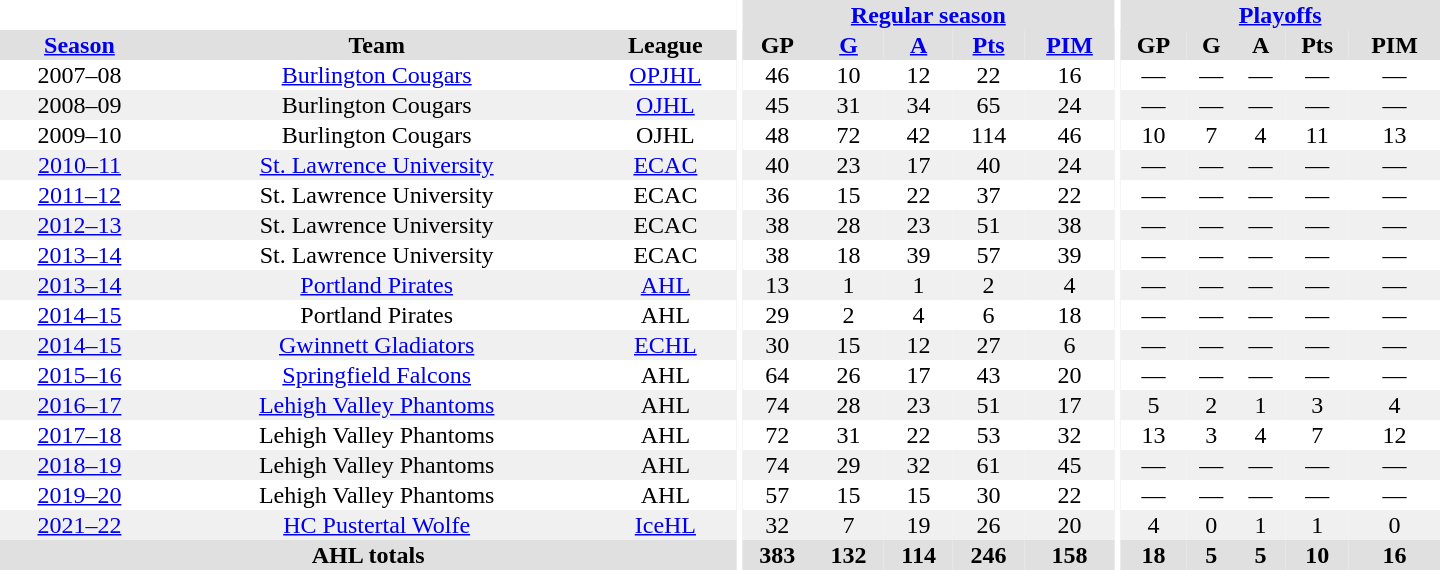<table border="0" cellpadding="1" cellspacing="0" style="text-align:center; width:60em">
<tr bgcolor="#e0e0e0">
<th colspan="3"  bgcolor="#ffffff"></th>
<th rowspan="99" bgcolor="#ffffff"></th>
<th colspan="5"><a href='#'>Regular season</a></th>
<th rowspan="99" bgcolor="#ffffff"></th>
<th colspan="5"><a href='#'>Playoffs</a></th>
</tr>
<tr bgcolor="#e0e0e0">
<th><a href='#'>Season</a></th>
<th>Team</th>
<th>League</th>
<th>GP</th>
<th><a href='#'>G</a></th>
<th><a href='#'>A</a></th>
<th><a href='#'>Pts</a></th>
<th><a href='#'>PIM</a></th>
<th>GP</th>
<th>G</th>
<th>A</th>
<th>Pts</th>
<th>PIM</th>
</tr>
<tr>
<td>2007–08</td>
<td><a href='#'>Burlington Cougars</a></td>
<td><a href='#'>OPJHL</a></td>
<td>46</td>
<td>10</td>
<td>12</td>
<td>22</td>
<td>16</td>
<td>—</td>
<td>—</td>
<td>—</td>
<td>—</td>
<td>—</td>
</tr>
<tr bgcolor="#f0f0f0">
<td>2008–09</td>
<td>Burlington Cougars</td>
<td><a href='#'>OJHL</a></td>
<td>45</td>
<td>31</td>
<td>34</td>
<td>65</td>
<td>24</td>
<td>—</td>
<td>—</td>
<td>—</td>
<td>—</td>
<td>—</td>
</tr>
<tr>
<td>2009–10</td>
<td>Burlington Cougars</td>
<td>OJHL</td>
<td>48</td>
<td>72</td>
<td>42</td>
<td>114</td>
<td>46</td>
<td>10</td>
<td>7</td>
<td>4</td>
<td>11</td>
<td>13</td>
</tr>
<tr bgcolor="#f0f0f0">
<td><a href='#'>2010–11</a></td>
<td><a href='#'>St. Lawrence University</a></td>
<td><a href='#'>ECAC</a></td>
<td>40</td>
<td>23</td>
<td>17</td>
<td>40</td>
<td>24</td>
<td>—</td>
<td>—</td>
<td>—</td>
<td>—</td>
<td>—</td>
</tr>
<tr>
<td><a href='#'>2011–12</a></td>
<td>St. Lawrence University</td>
<td>ECAC</td>
<td>36</td>
<td>15</td>
<td>22</td>
<td>37</td>
<td>22</td>
<td>—</td>
<td>—</td>
<td>—</td>
<td>—</td>
<td>—</td>
</tr>
<tr bgcolor="#f0f0f0">
<td><a href='#'>2012–13</a></td>
<td>St. Lawrence University</td>
<td>ECAC</td>
<td>38</td>
<td>28</td>
<td>23</td>
<td>51</td>
<td>38</td>
<td>—</td>
<td>—</td>
<td>—</td>
<td>—</td>
<td>—</td>
</tr>
<tr>
<td><a href='#'>2013–14</a></td>
<td>St. Lawrence University</td>
<td>ECAC</td>
<td>38</td>
<td>18</td>
<td>39</td>
<td>57</td>
<td>39</td>
<td>—</td>
<td>—</td>
<td>—</td>
<td>—</td>
<td>—</td>
</tr>
<tr bgcolor="#f0f0f0">
<td><a href='#'>2013–14</a></td>
<td><a href='#'>Portland Pirates</a></td>
<td><a href='#'>AHL</a></td>
<td>13</td>
<td>1</td>
<td>1</td>
<td>2</td>
<td>4</td>
<td>—</td>
<td>—</td>
<td>—</td>
<td>—</td>
<td>—</td>
</tr>
<tr>
<td><a href='#'>2014–15</a></td>
<td>Portland Pirates</td>
<td>AHL</td>
<td>29</td>
<td>2</td>
<td>4</td>
<td>6</td>
<td>18</td>
<td>—</td>
<td>—</td>
<td>—</td>
<td>—</td>
<td>—</td>
</tr>
<tr bgcolor="#f0f0f0">
<td><a href='#'>2014–15</a></td>
<td><a href='#'>Gwinnett Gladiators</a></td>
<td><a href='#'>ECHL</a></td>
<td>30</td>
<td>15</td>
<td>12</td>
<td>27</td>
<td>6</td>
<td>—</td>
<td>—</td>
<td>—</td>
<td>—</td>
<td>—</td>
</tr>
<tr>
<td><a href='#'>2015–16</a></td>
<td><a href='#'>Springfield Falcons</a></td>
<td>AHL</td>
<td>64</td>
<td>26</td>
<td>17</td>
<td>43</td>
<td>20</td>
<td>—</td>
<td>—</td>
<td>—</td>
<td>—</td>
<td>—</td>
</tr>
<tr bgcolor="#f0f0f0">
<td><a href='#'>2016–17</a></td>
<td><a href='#'>Lehigh Valley Phantoms</a></td>
<td>AHL</td>
<td>74</td>
<td>28</td>
<td>23</td>
<td>51</td>
<td>17</td>
<td>5</td>
<td>2</td>
<td>1</td>
<td>3</td>
<td>4</td>
</tr>
<tr>
<td><a href='#'>2017–18</a></td>
<td>Lehigh Valley Phantoms</td>
<td>AHL</td>
<td>72</td>
<td>31</td>
<td>22</td>
<td>53</td>
<td>32</td>
<td>13</td>
<td>3</td>
<td>4</td>
<td>7</td>
<td>12</td>
</tr>
<tr bgcolor="#f0f0f0">
<td><a href='#'>2018–19</a></td>
<td>Lehigh Valley Phantoms</td>
<td>AHL</td>
<td>74</td>
<td>29</td>
<td>32</td>
<td>61</td>
<td>45</td>
<td>—</td>
<td>—</td>
<td>—</td>
<td>—</td>
<td>—</td>
</tr>
<tr>
<td><a href='#'>2019–20</a></td>
<td>Lehigh Valley Phantoms</td>
<td>AHL</td>
<td>57</td>
<td>15</td>
<td>15</td>
<td>30</td>
<td>22</td>
<td>—</td>
<td>—</td>
<td>—</td>
<td>—</td>
<td>—</td>
</tr>
<tr bgcolor="#f0f0f0">
<td><a href='#'>2021–22</a></td>
<td><a href='#'>HC Pustertal Wolfe</a></td>
<td><a href='#'>IceHL</a></td>
<td>32</td>
<td>7</td>
<td>19</td>
<td>26</td>
<td>20</td>
<td>4</td>
<td>0</td>
<td>1</td>
<td>1</td>
<td>0</td>
</tr>
<tr bgcolor="#e0e0e0">
<th colspan="3">AHL totals</th>
<th>383</th>
<th>132</th>
<th>114</th>
<th>246</th>
<th>158</th>
<th>18</th>
<th>5</th>
<th>5</th>
<th>10</th>
<th>16</th>
</tr>
</table>
